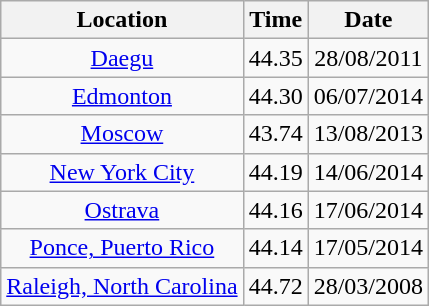<table class="wikitable" style= "text-align: center">
<tr>
<th>Location</th>
<th>Time</th>
<th>Date</th>
</tr>
<tr>
<td><a href='#'>Daegu</a></td>
<td>44.35</td>
<td>28/08/2011</td>
</tr>
<tr>
<td><a href='#'>Edmonton</a></td>
<td>44.30</td>
<td>06/07/2014</td>
</tr>
<tr>
<td><a href='#'>Moscow</a></td>
<td>43.74</td>
<td>13/08/2013</td>
</tr>
<tr>
<td><a href='#'>New York City</a></td>
<td>44.19</td>
<td>14/06/2014</td>
</tr>
<tr>
<td><a href='#'>Ostrava</a></td>
<td>44.16</td>
<td>17/06/2014</td>
</tr>
<tr>
<td><a href='#'>Ponce, Puerto Rico</a></td>
<td>44.14</td>
<td>17/05/2014</td>
</tr>
<tr>
<td><a href='#'>Raleigh, North Carolina</a></td>
<td>44.72</td>
<td>28/03/2008</td>
</tr>
</table>
